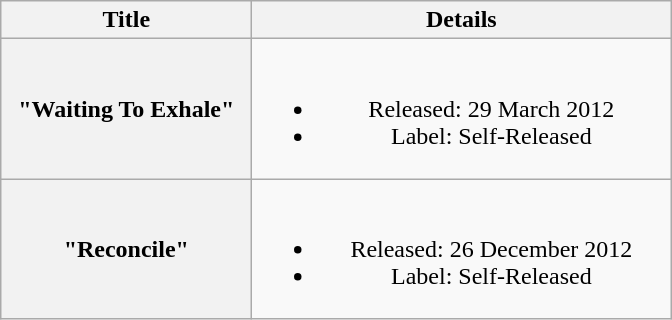<table class="wikitable plainrowheaders" style="text-align:center;">
<tr>
<th scope="col" style="width:10em;">Title</th>
<th scope="col" style="width:17em;">Details</th>
</tr>
<tr>
<th scope="row">"Waiting To Exhale"</th>
<td><br><ul><li>Released: 29 March 2012</li><li>Label: Self-Released</li></ul></td>
</tr>
<tr>
<th scope="row">"Reconcile"</th>
<td><br><ul><li>Released: 26 December 2012</li><li>Label: Self-Released</li></ul></td>
</tr>
</table>
